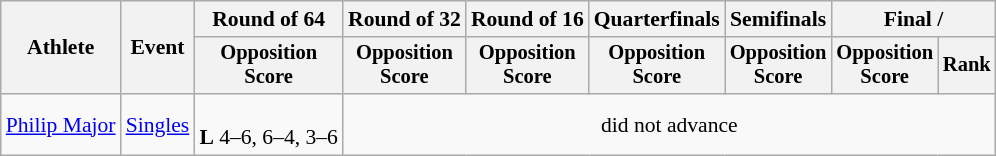<table class=wikitable style="font-size:90%">
<tr>
<th rowspan="2">Athlete</th>
<th rowspan="2">Event</th>
<th>Round of 64</th>
<th>Round of 32</th>
<th>Round of 16</th>
<th>Quarterfinals</th>
<th>Semifinals</th>
<th colspan=2>Final / </th>
</tr>
<tr style="font-size:95%">
<th>Opposition<br>Score</th>
<th>Opposition<br>Score</th>
<th>Opposition<br>Score</th>
<th>Opposition<br>Score</th>
<th>Opposition<br>Score</th>
<th>Opposition<br>Score</th>
<th>Rank</th>
</tr>
<tr>
<td><a href='#'>Philip Major</a></td>
<td><a href='#'>Singles</a></td>
<td align=center><br><strong>L</strong> 4–6, 6–4, 3–6</td>
<td align=center colspan="6">did not advance</td>
</tr>
</table>
